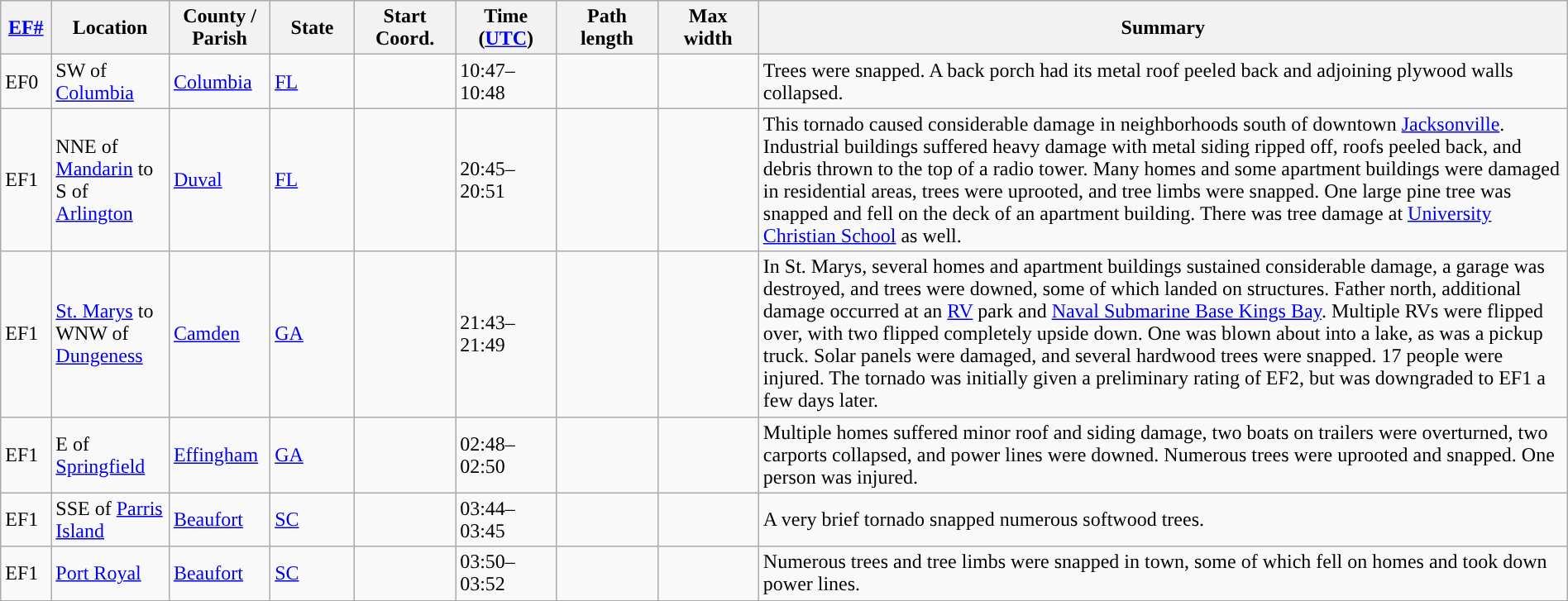<table class="wikitable sortable" style="width:100%;">
<tr>
<th scope="col"  style="width:3%; text-align:center;"><a href='#'>EF#</a></th>
<th scope="col"  style="width:7%; text-align:center;" class="unsortable">Location</th>
<th scope="col"  style="width:6%; text-align:center;" class="unsortable">County / Parish</th>
<th scope="col"  style="width:5%; text-align:center;">State</th>
<th scope="col"  style="width:6%; text-align:center;">Start Coord.</th>
<th scope="col"  style="width:6%; text-align:center;">Time (<a href='#'>UTC</a>)</th>
<th scope="col"  style="width:6%; text-align:center;">Path length</th>
<th scope="col"  style="width:6%; text-align:center;">Max width</th>
<th scope="col" class="unsortable" style="width:48%; text-align:center;">Summary</th>
</tr>
<tr>
<td>EF0</td>
<td>SW of <a href='#'>Columbia</a></td>
<td><a href='#'>Columbia</a></td>
<td><a href='#'>FL</a></td>
<td></td>
<td>10:47–10:48</td>
<td></td>
<td></td>
<td>Trees were snapped. A back porch had its metal roof peeled back and adjoining plywood walls collapsed.</td>
</tr>
<tr>
<td>EF1</td>
<td>NNE of <a href='#'>Mandarin</a> to S of <a href='#'>Arlington</a></td>
<td><a href='#'>Duval</a></td>
<td><a href='#'>FL</a></td>
<td></td>
<td>20:45–20:51</td>
<td></td>
<td></td>
<td>This tornado caused considerable damage in neighborhoods south of downtown <a href='#'>Jacksonville</a>. Industrial buildings suffered heavy damage with metal siding ripped off, roofs peeled back, and debris thrown to the top of a radio tower. Many homes and some apartment buildings were damaged in residential areas, trees were uprooted, and tree limbs were snapped. One large pine tree was snapped and fell on the deck of an apartment building. There was tree damage at <a href='#'>University Christian School</a> as well.</td>
</tr>
<tr>
<td>EF1</td>
<td><a href='#'>St. Marys</a> to WNW of <a href='#'>Dungeness</a></td>
<td><a href='#'>Camden</a></td>
<td><a href='#'>GA</a></td>
<td></td>
<td>21:43–21:49</td>
<td></td>
<td></td>
<td>In St. Marys, several homes and apartment buildings sustained considerable damage, a garage was destroyed, and trees were downed, some of which landed on structures. Father north, additional damage occurred at an <a href='#'>RV</a> park and <a href='#'>Naval Submarine Base Kings Bay</a>. Multiple RVs were flipped over, with two flipped completely upside down. One was blown about  into a lake, as was a pickup truck. Solar panels were damaged, and several hardwood trees were snapped. 17 people were injured. The tornado was initially given a preliminary rating of EF2, but was downgraded to EF1 a few days later.</td>
</tr>
<tr>
<td>EF1</td>
<td>E of <a href='#'>Springfield</a></td>
<td><a href='#'>Effingham</a></td>
<td><a href='#'>GA</a></td>
<td></td>
<td>02:48–02:50</td>
<td></td>
<td></td>
<td>Multiple homes suffered minor roof and siding damage, two boats on trailers were overturned, two carports collapsed, and power lines were downed. Numerous trees were uprooted and snapped. One person was injured.</td>
</tr>
<tr>
<td>EF1</td>
<td>SSE of <a href='#'>Parris Island</a></td>
<td><a href='#'>Beaufort</a></td>
<td><a href='#'>SC</a></td>
<td></td>
<td>03:44–03:45</td>
<td></td>
<td></td>
<td>A very brief tornado snapped numerous softwood trees.</td>
</tr>
<tr>
<td>EF1</td>
<td><a href='#'>Port Royal</a></td>
<td><a href='#'>Beaufort</a></td>
<td><a href='#'>SC</a></td>
<td></td>
<td>03:50–03:52</td>
<td></td>
<td></td>
<td>Numerous trees and tree limbs were snapped in town, some of which fell on homes and took down power lines.</td>
</tr>
<tr>
</tr>
</table>
